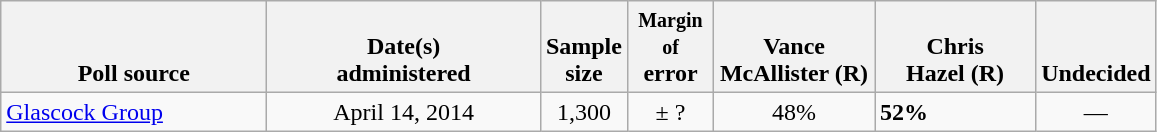<table class="wikitable">
<tr valign= bottom>
<th style="width:170px;">Poll source</th>
<th style="width:175px;">Date(s)<br>administered</th>
<th class=small>Sample<br>size</th>
<th style="width:50px;"><small>Margin of</small><br>error</th>
<th style="width:100px;">Vance<br>McAllister (R)</th>
<th style="width:100px;">Chris<br>Hazel (R)</th>
<th>Undecided</th>
</tr>
<tr>
<td><a href='#'>Glascock Group</a></td>
<td align=center>April 14, 2014</td>
<td align=center>1,300</td>
<td align=center>± ?</td>
<td align=center>48%</td>
<td><strong>52%</strong></td>
<td align=center>—</td>
</tr>
</table>
